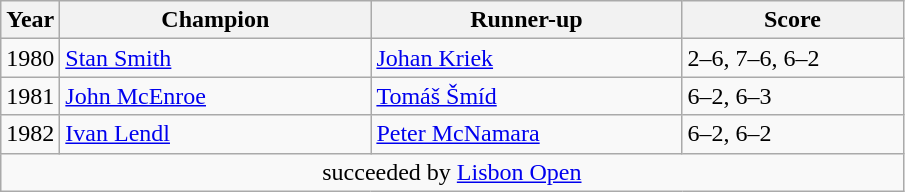<table class="wikitable">
<tr>
<th>Year</th>
<th width="200">Champion</th>
<th width="200">Runner-up</th>
<th width="140">Score</th>
</tr>
<tr>
<td>1980</td>
<td>  <a href='#'>Stan Smith</a></td>
<td> <a href='#'>Johan Kriek</a></td>
<td>2–6, 7–6, 6–2</td>
</tr>
<tr>
<td>1981</td>
<td>  <a href='#'>John McEnroe</a></td>
<td> <a href='#'>Tomáš Šmíd</a></td>
<td>6–2, 6–3</td>
</tr>
<tr>
<td>1982</td>
<td>  <a href='#'>Ivan Lendl</a></td>
<td> <a href='#'>Peter McNamara</a></td>
<td>6–2, 6–2</td>
</tr>
<tr>
<td colspan="4" align="center">succeeded by <a href='#'>Lisbon Open</a></td>
</tr>
</table>
